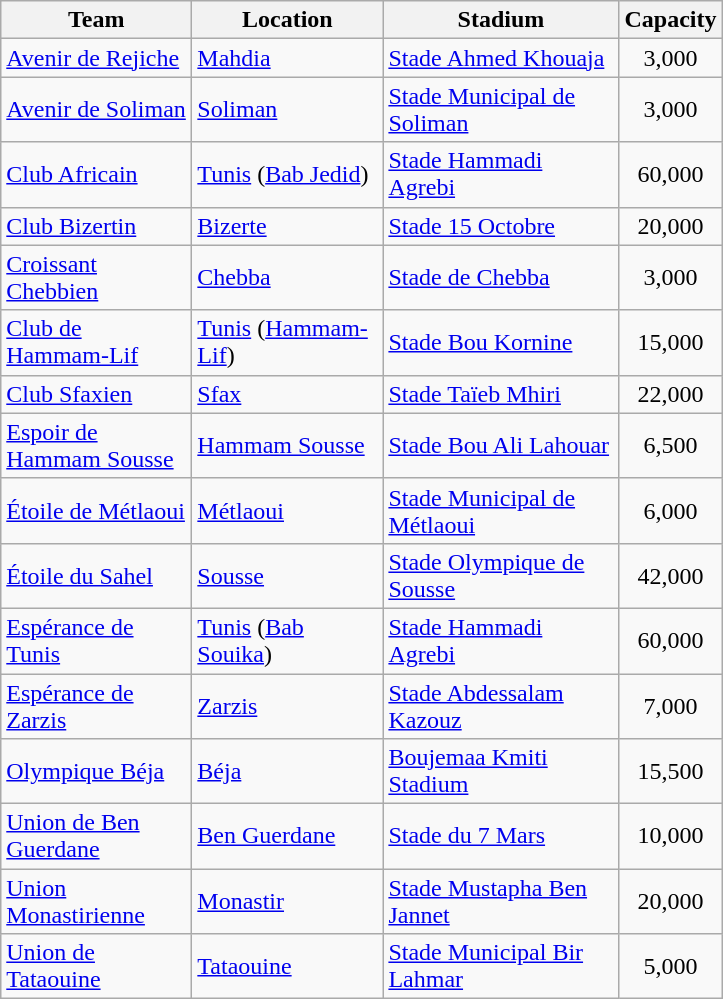<table class="wikitable sortable">
<tr>
<th width="120px">Team</th>
<th width="120px">Location</th>
<th width="150px">Stadium</th>
<th>Capacity</th>
</tr>
<tr>
<td><a href='#'>Avenir de Rejiche</a></td>
<td><a href='#'>Mahdia</a></td>
<td><a href='#'>Stade Ahmed Khouaja</a></td>
<td align="center">3,000</td>
</tr>
<tr>
<td><a href='#'>Avenir de Soliman</a></td>
<td><a href='#'>Soliman</a></td>
<td><a href='#'>Stade Municipal de Soliman</a></td>
<td align="center">3,000</td>
</tr>
<tr>
<td><a href='#'>Club Africain</a></td>
<td><a href='#'>Tunis</a> (<a href='#'>Bab Jedid</a>)</td>
<td><a href='#'>Stade Hammadi Agrebi</a></td>
<td align="center">60,000</td>
</tr>
<tr>
<td><a href='#'>Club Bizertin</a></td>
<td><a href='#'>Bizerte</a></td>
<td><a href='#'>Stade 15 Octobre</a></td>
<td align="center">20,000</td>
</tr>
<tr>
<td><a href='#'>Croissant Chebbien</a></td>
<td><a href='#'>Chebba</a></td>
<td><a href='#'>Stade de Chebba</a></td>
<td align="center">3,000</td>
</tr>
<tr>
<td><a href='#'>Club de Hammam-Lif</a></td>
<td><a href='#'>Tunis</a> (<a href='#'>Hammam-Lif</a>)</td>
<td><a href='#'>Stade Bou Kornine</a></td>
<td align="center">15,000</td>
</tr>
<tr>
<td><a href='#'>Club Sfaxien</a></td>
<td><a href='#'>Sfax</a></td>
<td><a href='#'>Stade Taïeb Mhiri</a></td>
<td align="center">22,000</td>
</tr>
<tr>
<td><a href='#'>Espoir de Hammam Sousse</a></td>
<td><a href='#'>Hammam Sousse</a></td>
<td><a href='#'>Stade Bou Ali Lahouar</a></td>
<td align="center">6,500</td>
</tr>
<tr>
<td><a href='#'>Étoile de Métlaoui</a></td>
<td><a href='#'>Métlaoui</a></td>
<td><a href='#'>Stade Municipal de Métlaoui</a></td>
<td align="center">6,000</td>
</tr>
<tr>
<td><a href='#'>Étoile du Sahel</a></td>
<td><a href='#'>Sousse</a></td>
<td><a href='#'>Stade Olympique de Sousse</a></td>
<td align="center">42,000</td>
</tr>
<tr>
<td><a href='#'>Espérance de Tunis</a></td>
<td><a href='#'>Tunis</a> (<a href='#'>Bab Souika</a>)</td>
<td><a href='#'>Stade Hammadi Agrebi</a></td>
<td align="center">60,000</td>
</tr>
<tr>
<td><a href='#'>Espérance de Zarzis</a></td>
<td><a href='#'>Zarzis</a></td>
<td><a href='#'>Stade Abdessalam Kazouz</a></td>
<td align="center">7,000</td>
</tr>
<tr>
<td><a href='#'>Olympique Béja</a></td>
<td><a href='#'>Béja</a></td>
<td><a href='#'>Boujemaa Kmiti Stadium</a></td>
<td align="center">15,500</td>
</tr>
<tr>
<td><a href='#'>Union de Ben Guerdane</a></td>
<td><a href='#'>Ben Guerdane</a></td>
<td><a href='#'>Stade du 7 Mars</a></td>
<td align="center">10,000</td>
</tr>
<tr>
<td><a href='#'>Union Monastirienne</a></td>
<td><a href='#'>Monastir</a></td>
<td><a href='#'>Stade Mustapha Ben Jannet</a></td>
<td align="center">20,000</td>
</tr>
<tr>
<td><a href='#'>Union de Tataouine</a></td>
<td><a href='#'>Tataouine</a></td>
<td><a href='#'>Stade Municipal Bir Lahmar</a></td>
<td align="center">5,000</td>
</tr>
</table>
